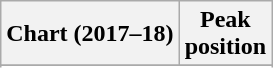<table class="wikitable plainrowheaders" style="text-align:center">
<tr>
<th scope="col">Chart (2017–18)</th>
<th scope="col">Peak<br> position</th>
</tr>
<tr>
</tr>
<tr>
</tr>
</table>
